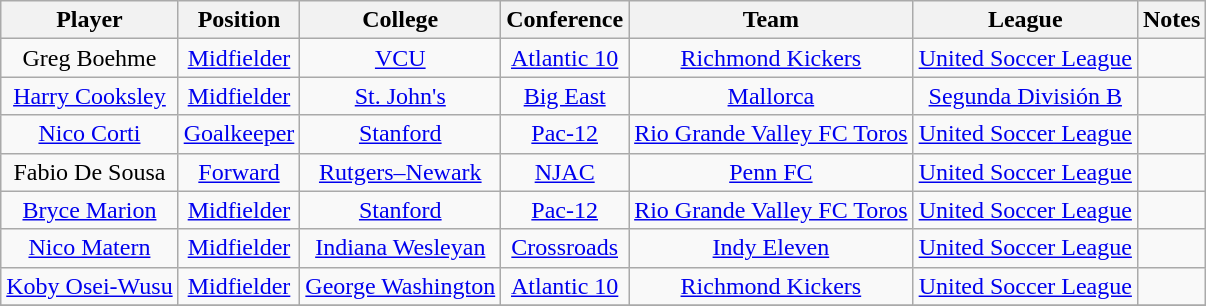<table class="wikitable sortable" style="text-align:center">
<tr>
<th>Player</th>
<th>Position</th>
<th>College</th>
<th>Conference</th>
<th>Team</th>
<th>League</th>
<th>Notes</th>
</tr>
<tr>
<td>Greg Boehme</td>
<td><a href='#'>Midfielder</a></td>
<td><a href='#'>VCU</a></td>
<td><a href='#'>Atlantic 10</a></td>
<td><a href='#'>Richmond Kickers</a></td>
<td><a href='#'>United Soccer League</a></td>
<td></td>
</tr>
<tr>
<td><a href='#'>Harry Cooksley</a></td>
<td><a href='#'>Midfielder</a></td>
<td><a href='#'>St. John's</a></td>
<td><a href='#'>Big East</a></td>
<td><a href='#'>Mallorca</a></td>
<td><a href='#'>Segunda División B</a></td>
<td></td>
</tr>
<tr>
<td><a href='#'>Nico Corti</a></td>
<td><a href='#'>Goalkeeper</a></td>
<td><a href='#'>Stanford</a></td>
<td><a href='#'>Pac-12</a></td>
<td><a href='#'>Rio Grande Valley FC Toros</a></td>
<td><a href='#'>United Soccer League</a></td>
<td></td>
</tr>
<tr>
<td>Fabio De Sousa</td>
<td><a href='#'>Forward</a></td>
<td><a href='#'>Rutgers–Newark</a></td>
<td><a href='#'>NJAC</a></td>
<td><a href='#'>Penn FC</a></td>
<td><a href='#'>United Soccer League</a></td>
<td></td>
</tr>
<tr>
<td><a href='#'>Bryce Marion</a></td>
<td><a href='#'>Midfielder</a></td>
<td><a href='#'>Stanford</a></td>
<td><a href='#'>Pac-12</a></td>
<td><a href='#'>Rio Grande Valley FC Toros</a></td>
<td><a href='#'>United Soccer League</a></td>
<td></td>
</tr>
<tr>
<td><a href='#'>Nico Matern</a></td>
<td><a href='#'>Midfielder</a></td>
<td><a href='#'>Indiana Wesleyan</a></td>
<td><a href='#'>Crossroads</a></td>
<td><a href='#'>Indy Eleven</a></td>
<td><a href='#'>United Soccer League</a></td>
<td></td>
</tr>
<tr>
<td><a href='#'>Koby Osei-Wusu</a></td>
<td><a href='#'>Midfielder</a></td>
<td><a href='#'>George Washington</a></td>
<td><a href='#'>Atlantic 10</a></td>
<td><a href='#'>Richmond Kickers</a></td>
<td><a href='#'>United Soccer League</a></td>
<td></td>
</tr>
<tr>
</tr>
</table>
